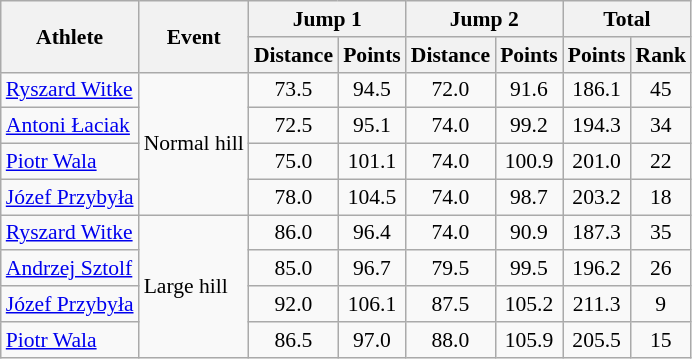<table class="wikitable" style="font-size:90%">
<tr>
<th rowspan="2">Athlete</th>
<th rowspan="2">Event</th>
<th colspan="2">Jump 1</th>
<th colspan="2">Jump 2</th>
<th colspan="2">Total</th>
</tr>
<tr>
<th>Distance</th>
<th>Points</th>
<th>Distance</th>
<th>Points</th>
<th>Points</th>
<th>Rank</th>
</tr>
<tr>
<td><a href='#'>Ryszard Witke</a></td>
<td rowspan="4">Normal hill</td>
<td align="center">73.5</td>
<td align="center">94.5</td>
<td align="center">72.0</td>
<td align="center">91.6</td>
<td align="center">186.1</td>
<td align="center">45</td>
</tr>
<tr>
<td><a href='#'>Antoni Łaciak</a></td>
<td align="center">72.5</td>
<td align="center">95.1</td>
<td align="center">74.0</td>
<td align="center">99.2</td>
<td align="center">194.3</td>
<td align="center">34</td>
</tr>
<tr>
<td><a href='#'>Piotr Wala</a></td>
<td align="center">75.0</td>
<td align="center">101.1</td>
<td align="center">74.0</td>
<td align="center">100.9</td>
<td align="center">201.0</td>
<td align="center">22</td>
</tr>
<tr>
<td><a href='#'>Józef Przybyła</a></td>
<td align="center">78.0</td>
<td align="center">104.5</td>
<td align="center">74.0</td>
<td align="center">98.7</td>
<td align="center">203.2</td>
<td align="center">18</td>
</tr>
<tr>
<td><a href='#'>Ryszard Witke</a></td>
<td rowspan="4">Large hill</td>
<td align="center">86.0</td>
<td align="center">96.4</td>
<td align="center">74.0</td>
<td align="center">90.9</td>
<td align="center">187.3</td>
<td align="center">35</td>
</tr>
<tr>
<td><a href='#'>Andrzej Sztolf</a></td>
<td align="center">85.0</td>
<td align="center">96.7</td>
<td align="center">79.5</td>
<td align="center">99.5</td>
<td align="center">196.2</td>
<td align="center">26</td>
</tr>
<tr>
<td><a href='#'>Józef Przybyła</a></td>
<td align="center">92.0</td>
<td align="center">106.1</td>
<td align="center">87.5</td>
<td align="center">105.2</td>
<td align="center">211.3</td>
<td align="center">9</td>
</tr>
<tr>
<td><a href='#'>Piotr Wala</a></td>
<td align="center">86.5</td>
<td align="center">97.0</td>
<td align="center">88.0</td>
<td align="center">105.9</td>
<td align="center">205.5</td>
<td align="center">15</td>
</tr>
</table>
